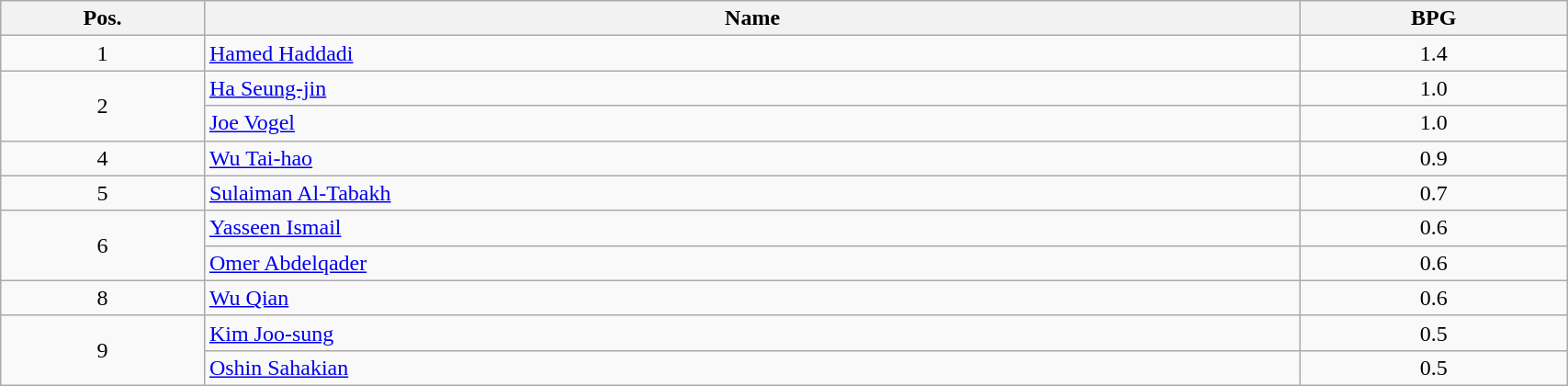<table class=wikitable width="90%">
<tr>
<th width="13%">Pos.</th>
<th width="70%">Name</th>
<th width="17%">BPG</th>
</tr>
<tr>
<td align=center>1</td>
<td> <a href='#'>Hamed Haddadi</a></td>
<td align=center>1.4</td>
</tr>
<tr>
<td align=center rowspan=2>2</td>
<td> <a href='#'>Ha Seung-jin</a></td>
<td align=center>1.0</td>
</tr>
<tr>
<td> <a href='#'>Joe Vogel</a></td>
<td align=center>1.0</td>
</tr>
<tr>
<td align=center>4</td>
<td> <a href='#'>Wu Tai-hao</a></td>
<td align=center>0.9</td>
</tr>
<tr>
<td align=center>5</td>
<td> <a href='#'>Sulaiman Al-Tabakh</a></td>
<td align=center>0.7</td>
</tr>
<tr>
<td align=center rowspan=2>6</td>
<td> <a href='#'>Yasseen Ismail</a></td>
<td align=center>0.6</td>
</tr>
<tr>
<td> <a href='#'>Omer Abdelqader</a></td>
<td align=center>0.6</td>
</tr>
<tr>
<td align=center>8</td>
<td> <a href='#'>Wu Qian</a></td>
<td align=center>0.6</td>
</tr>
<tr>
<td align=center rowspan=2>9</td>
<td> <a href='#'>Kim Joo-sung</a></td>
<td align=center>0.5</td>
</tr>
<tr>
<td> <a href='#'>Oshin Sahakian</a></td>
<td align=center>0.5</td>
</tr>
</table>
